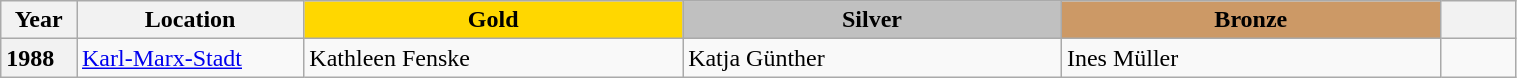<table class="wikitable unsortable" style="text-align:left; width:80%">
<tr>
<th scope="col" style="text-align:center; width:5%">Year</th>
<th scope="col" style="text-align:center; width:15%">Location</th>
<th scope="col" style="text-align:center; width:25%; background:gold">Gold</th>
<th scope="col" style="text-align:center; width:25%; background:silver">Silver</th>
<th scope="col" style="text-align:center; width:25%; background:#c96">Bronze</th>
<th scope="col" style="text-align:center; width:5%"></th>
</tr>
<tr>
<th scope="row" style="text-align:left">1988</th>
<td><a href='#'>Karl-Marx-Stadt</a></td>
<td>Kathleen Fenske</td>
<td>Katja Günther</td>
<td>Ines Müller</td>
<td></td>
</tr>
</table>
